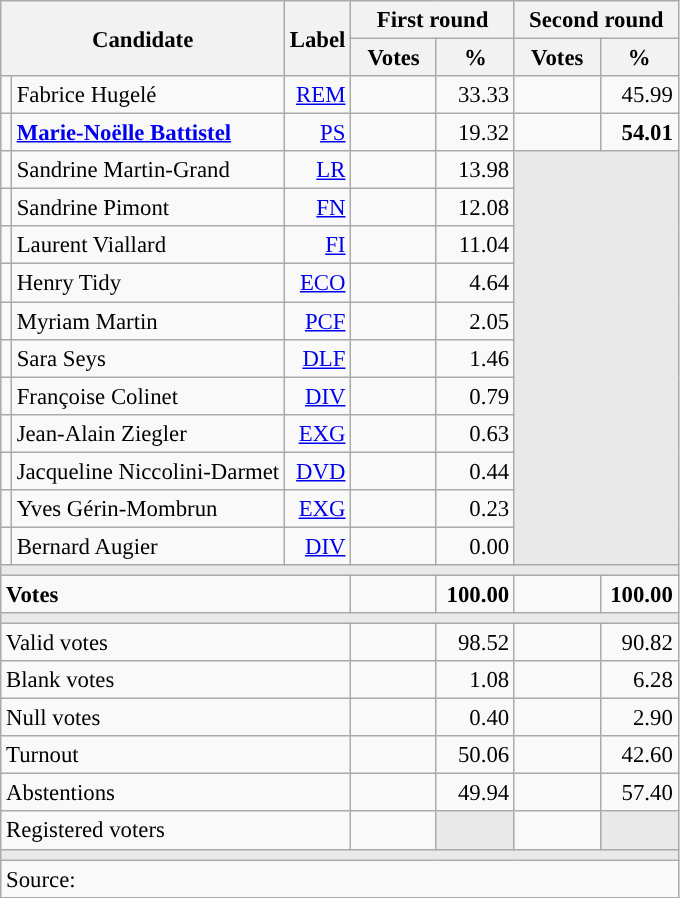<table class="wikitable" style="text-align:right;font-size:95%;">
<tr>
<th rowspan="2" colspan="2">Candidate</th>
<th rowspan="2">Label</th>
<th colspan="2">First round</th>
<th colspan="2">Second round</th>
</tr>
<tr>
<th style="width:50px;">Votes</th>
<th style="width:45px;">%</th>
<th style="width:50px;">Votes</th>
<th style="width:45px;">%</th>
</tr>
<tr>
<td style="color:inherit;background:"></td>
<td style="text-align:left;">Fabrice Hugelé</td>
<td><a href='#'>REM</a></td>
<td></td>
<td>33.33</td>
<td></td>
<td>45.99</td>
</tr>
<tr>
<td style="color:inherit;background:"></td>
<td style="text-align:left;"><strong><a href='#'>Marie-Noëlle Battistel</a></strong></td>
<td><a href='#'>PS</a></td>
<td></td>
<td>19.32</td>
<td><strong></strong></td>
<td><strong>54.01</strong></td>
</tr>
<tr>
<td style="color:inherit;background:"></td>
<td style="text-align:left;">Sandrine Martin-Grand</td>
<td><a href='#'>LR</a></td>
<td></td>
<td>13.98</td>
<td colspan="2" rowspan="11" style="background:#E9E9E9;"></td>
</tr>
<tr>
<td style="color:inherit;background:"></td>
<td style="text-align:left;">Sandrine Pimont</td>
<td><a href='#'>FN</a></td>
<td></td>
<td>12.08</td>
</tr>
<tr>
<td style="color:inherit;background:"></td>
<td style="text-align:left;">Laurent Viallard</td>
<td><a href='#'>FI</a></td>
<td></td>
<td>11.04</td>
</tr>
<tr>
<td style="color:inherit;background:"></td>
<td style="text-align:left;">Henry Tidy</td>
<td><a href='#'>ECO</a></td>
<td></td>
<td>4.64</td>
</tr>
<tr>
<td style="color:inherit;background:"></td>
<td style="text-align:left;">Myriam Martin</td>
<td><a href='#'>PCF</a></td>
<td></td>
<td>2.05</td>
</tr>
<tr>
<td style="color:inherit;background:"></td>
<td style="text-align:left;">Sara Seys</td>
<td><a href='#'>DLF</a></td>
<td></td>
<td>1.46</td>
</tr>
<tr>
<td style="color:inherit;background:"></td>
<td style="text-align:left;">Françoise Colinet</td>
<td><a href='#'>DIV</a></td>
<td></td>
<td>0.79</td>
</tr>
<tr>
<td style="color:inherit;background:"></td>
<td style="text-align:left;">Jean-Alain Ziegler</td>
<td><a href='#'>EXG</a></td>
<td></td>
<td>0.63</td>
</tr>
<tr>
<td style="color:inherit;background:"></td>
<td style="text-align:left;">Jacqueline Niccolini-Darmet</td>
<td><a href='#'>DVD</a></td>
<td></td>
<td>0.44</td>
</tr>
<tr>
<td style="color:inherit;background:"></td>
<td style="text-align:left;">Yves Gérin-Mombrun</td>
<td><a href='#'>EXG</a></td>
<td></td>
<td>0.23</td>
</tr>
<tr>
<td style="color:inherit;background:"></td>
<td style="text-align:left;">Bernard Augier</td>
<td><a href='#'>DIV</a></td>
<td></td>
<td>0.00</td>
</tr>
<tr>
<td colspan="7" style="background:#E9E9E9;"></td>
</tr>
<tr style="font-weight:bold;">
<td colspan="3" style="text-align:left;">Votes</td>
<td></td>
<td>100.00</td>
<td></td>
<td>100.00</td>
</tr>
<tr>
<td colspan="7" style="background:#E9E9E9;"></td>
</tr>
<tr>
<td colspan="3" style="text-align:left;">Valid votes</td>
<td></td>
<td>98.52</td>
<td></td>
<td>90.82</td>
</tr>
<tr>
<td colspan="3" style="text-align:left;">Blank votes</td>
<td></td>
<td>1.08</td>
<td></td>
<td>6.28</td>
</tr>
<tr>
<td colspan="3" style="text-align:left;">Null votes</td>
<td></td>
<td>0.40</td>
<td></td>
<td>2.90</td>
</tr>
<tr>
<td colspan="3" style="text-align:left;">Turnout</td>
<td></td>
<td>50.06</td>
<td></td>
<td>42.60</td>
</tr>
<tr>
<td colspan="3" style="text-align:left;">Abstentions</td>
<td></td>
<td>49.94</td>
<td></td>
<td>57.40</td>
</tr>
<tr>
<td colspan="3" style="text-align:left;">Registered voters</td>
<td></td>
<td style="color:inherit;background:#E9E9E9;"></td>
<td></td>
<td style="color:inherit;background:#E9E9E9;"></td>
</tr>
<tr>
<td colspan="7" style="background:#E9E9E9;"></td>
</tr>
<tr>
<td colspan="7" style="text-align:left;">Source: </td>
</tr>
</table>
